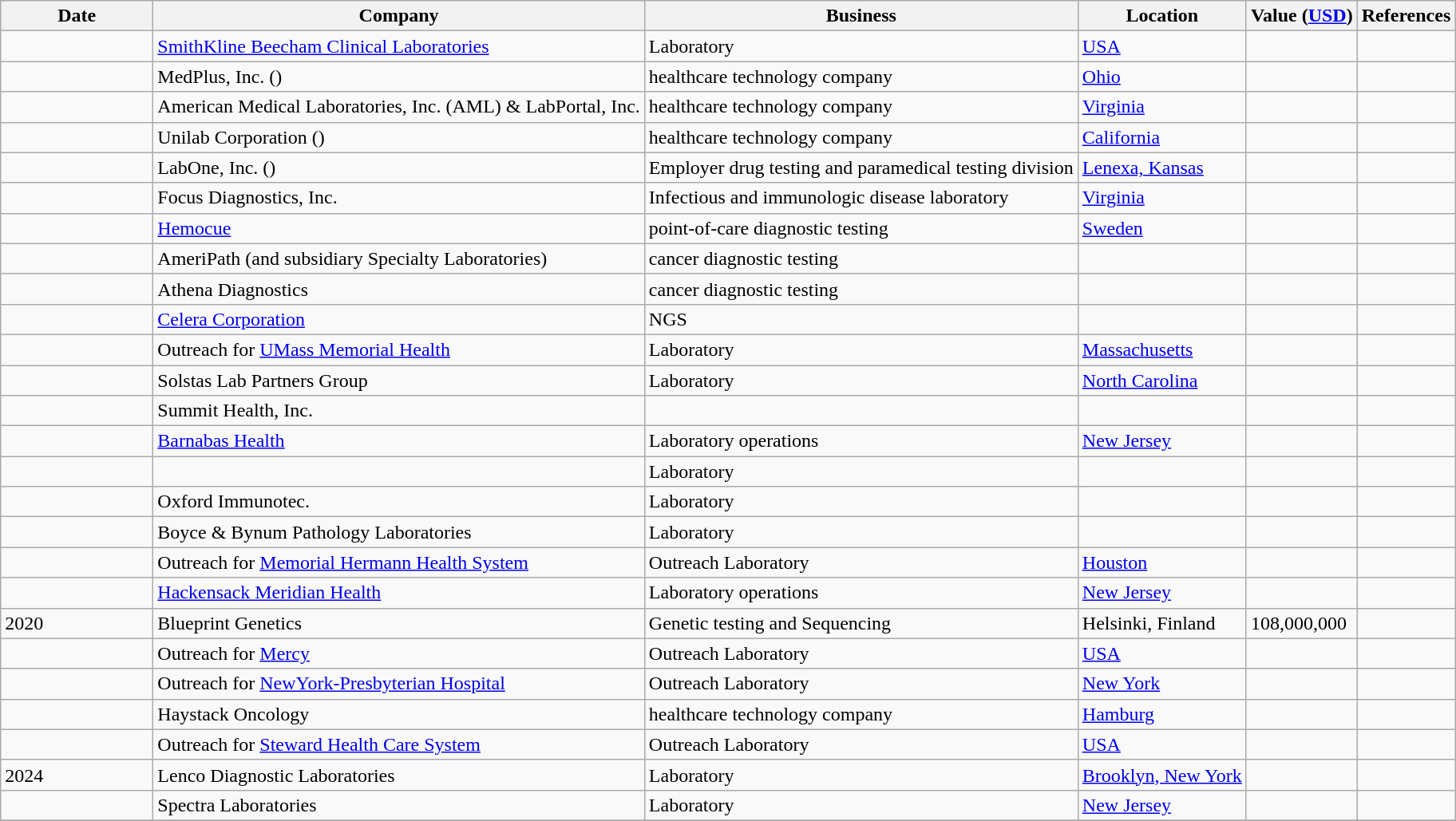<table class="wikitable sortable sticky-header">
<tr>
<th style="width:120px;" scope="col">Date</th>
<th scope=col>Company</th>
<th scope=col>Business</th>
<th scope=col>Location</th>
<th scope=col>Value (<a href='#'>USD</a>)</th>
<th class="unsortable" scope=col>References</th>
</tr>
<tr>
<td></td>
<td><a href='#'>SmithKline Beecham Clinical Laboratories</a></td>
<td>Laboratory</td>
<td><a href='#'>USA</a></td>
<td style="text-align: right;"></td>
<td style="text-align: center;"></td>
</tr>
<tr>
<td></td>
<td>MedPlus, Inc. ()</td>
<td>healthcare technology company</td>
<td><a href='#'>Ohio</a></td>
<td style="text-align: right;"></td>
<td style="text-align: center;"></td>
</tr>
<tr>
<td></td>
<td>American Medical Laboratories, Inc. (AML) & LabPortal, Inc.</td>
<td>healthcare technology company</td>
<td><a href='#'>Virginia</a></td>
<td style="text-align: right;"></td>
<td style="text-align: center;"></td>
</tr>
<tr>
<td></td>
<td>Unilab Corporation ()</td>
<td>healthcare technology company</td>
<td><a href='#'>California</a></td>
<td style="text-align: right;"></td>
<td style="text-align: center;"></td>
</tr>
<tr>
<td></td>
<td>LabOne, Inc. ()</td>
<td>Employer drug testing and paramedical testing division</td>
<td><a href='#'>Lenexa, Kansas</a></td>
<td style="text-align: right;"></td>
<td style="text-align: center;"></td>
</tr>
<tr>
<td></td>
<td>Focus Diagnostics, Inc.</td>
<td>Infectious and immunologic disease laboratory</td>
<td><a href='#'>Virginia</a></td>
<td style="text-align: right;"></td>
<td style="text-align: center;"></td>
</tr>
<tr>
<td></td>
<td><a href='#'>Hemocue</a></td>
<td>point-of-care diagnostic testing</td>
<td><a href='#'>Sweden</a></td>
<td style="text-align: right;"></td>
<td style="text-align: center;"></td>
</tr>
<tr>
<td></td>
<td>AmeriPath (and subsidiary Specialty Laboratories)</td>
<td>cancer diagnostic testing</td>
<td></td>
<td style="text-align: right;"></td>
<td style="text-align: center;"></td>
</tr>
<tr>
<td></td>
<td>Athena Diagnostics</td>
<td>cancer diagnostic testing</td>
<td></td>
<td style="text-align: right;"></td>
<td style="text-align: center;"></td>
</tr>
<tr>
<td></td>
<td><a href='#'>Celera Corporation</a></td>
<td>NGS</td>
<td></td>
<td style="text-align: right;"></td>
<td style="text-align: center;"></td>
</tr>
<tr>
<td></td>
<td>Outreach for <a href='#'>UMass Memorial Health</a></td>
<td>Laboratory</td>
<td><a href='#'>Massachusetts</a></td>
<td style="text-align: right;"></td>
<td style="text-align: center;"></td>
</tr>
<tr>
<td></td>
<td>Solstas Lab Partners Group</td>
<td>Laboratory</td>
<td><a href='#'>North Carolina</a></td>
<td style="text-align: right;"></td>
<td style="text-align: center;"></td>
</tr>
<tr>
<td></td>
<td>Summit Health, Inc.</td>
<td></td>
<td></td>
<td style="text-align: right;"></td>
<td style="text-align: center;"></td>
</tr>
<tr>
<td></td>
<td><a href='#'>Barnabas Health</a></td>
<td>Laboratory operations</td>
<td><a href='#'>New Jersey</a></td>
<td style="text-align: right;"></td>
<td style="text-align: center;"></td>
</tr>
<tr>
<td></td>
<td></td>
<td>Laboratory</td>
<td></td>
<td style="text-align: right;"></td>
<td style="text-align: center;"></td>
</tr>
<tr>
<td></td>
<td>Oxford Immunotec.</td>
<td>Laboratory</td>
<td></td>
<td style="text-align: right;"></td>
<td style="text-align: center;"></td>
</tr>
<tr>
<td></td>
<td>Boyce & Bynum Pathology Laboratories</td>
<td>Laboratory</td>
<td></td>
<td style="text-align: right;"></td>
<td style="text-align: center;"></td>
</tr>
<tr>
<td></td>
<td>Outreach for <a href='#'>Memorial Hermann Health System</a></td>
<td>Outreach Laboratory</td>
<td><a href='#'>Houston</a></td>
<td style="text-align: right;"></td>
<td style="text-align: center;"></td>
</tr>
<tr>
<td></td>
<td><a href='#'>Hackensack Meridian Health</a></td>
<td>Laboratory operations</td>
<td><a href='#'>New Jersey</a></td>
<td style="text-align: right;"></td>
<td style="text-align: center;"></td>
</tr>
<tr>
<td>2020</td>
<td>Blueprint Genetics</td>
<td>Genetic testing and Sequencing</td>
<td>Helsinki, Finland</td>
<td>108,000,000</td>
<td></td>
</tr>
<tr>
<td></td>
<td>Outreach for <a href='#'>Mercy</a></td>
<td>Outreach Laboratory</td>
<td><a href='#'>USA</a></td>
<td style="text-align: right;"></td>
<td style="text-align: center;"></td>
</tr>
<tr>
<td></td>
<td>Outreach for <a href='#'>NewYork-Presbyterian Hospital</a></td>
<td>Outreach Laboratory</td>
<td><a href='#'>New York</a></td>
<td style="text-align: right;"></td>
<td style="text-align: center;"></td>
</tr>
<tr>
<td></td>
<td>Haystack Oncology</td>
<td>healthcare technology company</td>
<td><a href='#'>Hamburg</a></td>
<td style="text-align: right;"></td>
<td style="text-align: center;"></td>
</tr>
<tr>
<td></td>
<td>Outreach for <a href='#'>Steward Health Care System </a></td>
<td>Outreach Laboratory</td>
<td><a href='#'>USA</a></td>
<td style="text-align: right;"></td>
<td style="text-align: center;"></td>
</tr>
<tr>
<td>2024</td>
<td>Lenco Diagnostic Laboratories</td>
<td>Laboratory</td>
<td><a href='#'>Brooklyn, New York</a></td>
<td></td>
<td></td>
</tr>
<tr>
<td></td>
<td>Spectra Laboratories</td>
<td>Laboratory</td>
<td><a href='#'>New Jersey</a></td>
<td></td>
<td></td>
</tr>
<tr>
</tr>
</table>
